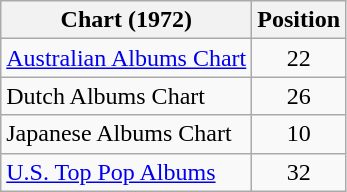<table class="wikitable sortable" style="text-align:center;">
<tr>
<th>Chart (1972)</th>
<th>Position</th>
</tr>
<tr>
<td align="left"><a href='#'>Australian Albums Chart</a></td>
<td>22</td>
</tr>
<tr>
<td align="left">Dutch Albums Chart</td>
<td>26</td>
</tr>
<tr>
<td align="left">Japanese Albums Chart</td>
<td>10</td>
</tr>
<tr>
<td align="left"><a href='#'>U.S. Top Pop Albums</a></td>
<td>32</td>
</tr>
</table>
